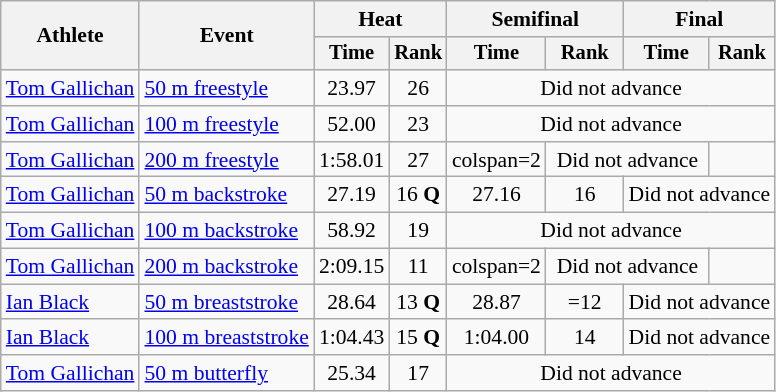<table class=wikitable style="font-size:90%">
<tr>
<th rowspan=2>Athlete</th>
<th rowspan=2>Event</th>
<th colspan="2">Heat</th>
<th colspan="2">Semifinal</th>
<th colspan="2">Final</th>
</tr>
<tr style="font-size:95%">
<th>Time</th>
<th>Rank</th>
<th>Time</th>
<th>Rank</th>
<th>Time</th>
<th>Rank</th>
</tr>
<tr align=center>
<td align=left><a href='#'>Tom Gallichan</a></td>
<td align=left><a href='#'>50 m freestyle</a></td>
<td>23.97</td>
<td>26</td>
<td colspan=4>Did not advance</td>
</tr>
<tr align=center>
<td align=left><a href='#'>Tom Gallichan</a></td>
<td align=left><a href='#'>100 m freestyle</a></td>
<td>52.00</td>
<td>23</td>
<td colspan=4>Did not advance</td>
</tr>
<tr align=center>
<td align=left><a href='#'>Tom Gallichan</a></td>
<td align=left><a href='#'>200 m freestyle</a></td>
<td>1:58.01</td>
<td>27</td>
<td>colspan=2 </td>
<td colspan=2>Did not advance</td>
</tr>
<tr align=center>
<td align=left><a href='#'>Tom Gallichan</a></td>
<td align=left><a href='#'>50 m backstroke</a></td>
<td>27.19</td>
<td>16 <strong>Q</strong></td>
<td>27.16</td>
<td>16</td>
<td colspan=2>Did not advance</td>
</tr>
<tr align=center>
<td align=left><a href='#'>Tom Gallichan</a></td>
<td align=left><a href='#'>100 m backstroke</a></td>
<td>58.92</td>
<td>19</td>
<td colspan=4>Did not advance</td>
</tr>
<tr align=center>
<td align=left><a href='#'>Tom Gallichan</a></td>
<td align=left><a href='#'>200 m backstroke</a></td>
<td>2:09.15</td>
<td>11</td>
<td>colspan=2 </td>
<td colspan=2>Did not advance</td>
</tr>
<tr align=center>
<td align=left><a href='#'>Ian Black</a></td>
<td align=left><a href='#'>50 m breaststroke</a></td>
<td>28.64</td>
<td>13 <strong>Q</strong></td>
<td>28.87</td>
<td>=12</td>
<td colspan="2">Did not advance</td>
</tr>
<tr align=center>
<td align=left><a href='#'>Ian Black</a></td>
<td align=left><a href='#'>100 m breaststroke</a></td>
<td>1:04.43</td>
<td>15 <strong>Q</strong></td>
<td>1:04.00</td>
<td>14</td>
<td colspan="2">Did not advance</td>
</tr>
<tr align=center>
<td align=left><a href='#'>Tom Gallichan</a></td>
<td align=left><a href='#'>50 m butterfly</a></td>
<td>25.34</td>
<td>17</td>
<td colspan="4">Did not advance</td>
</tr>
</table>
